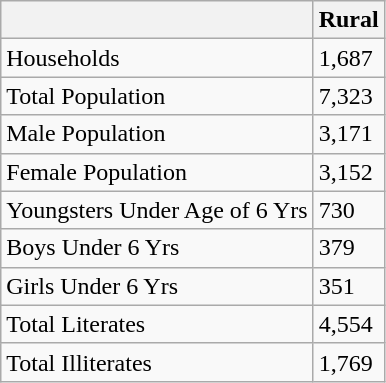<table class="wikitable">
<tr>
<th></th>
<th>Rural</th>
</tr>
<tr>
<td>Households</td>
<td>1,687</td>
</tr>
<tr>
<td>Total Population</td>
<td>7,323</td>
</tr>
<tr>
<td>Male Population</td>
<td>3,171</td>
</tr>
<tr>
<td>Female Population</td>
<td>3,152</td>
</tr>
<tr>
<td>Youngsters Under Age of 6 Yrs</td>
<td>730</td>
</tr>
<tr>
<td>Boys Under 6 Yrs</td>
<td>379</td>
</tr>
<tr>
<td>Girls Under 6 Yrs</td>
<td>351</td>
</tr>
<tr>
<td>Total Literates</td>
<td>4,554</td>
</tr>
<tr>
<td>Total Illiterates</td>
<td>1,769</td>
</tr>
</table>
